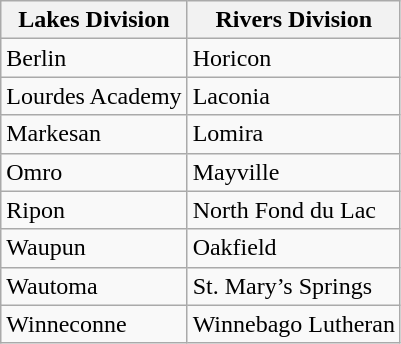<table class="wikitable">
<tr>
<th>Lakes Division</th>
<th>Rivers Division</th>
</tr>
<tr>
<td>Berlin</td>
<td>Horicon</td>
</tr>
<tr>
<td>Lourdes Academy</td>
<td>Laconia</td>
</tr>
<tr>
<td>Markesan</td>
<td>Lomira</td>
</tr>
<tr>
<td>Omro</td>
<td>Mayville</td>
</tr>
<tr>
<td>Ripon</td>
<td>North Fond du Lac</td>
</tr>
<tr>
<td>Waupun</td>
<td>Oakfield</td>
</tr>
<tr>
<td>Wautoma</td>
<td>St. Mary’s Springs</td>
</tr>
<tr>
<td>Winneconne</td>
<td>Winnebago Lutheran</td>
</tr>
</table>
